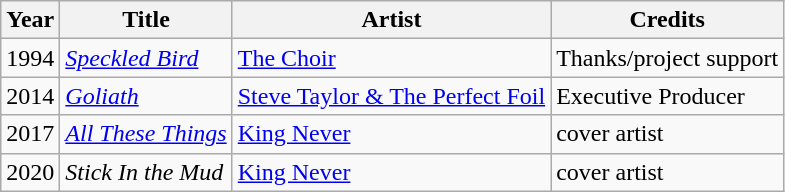<table class="wikitable sortable">
<tr>
<th>Year</th>
<th>Title</th>
<th>Artist</th>
<th>Credits</th>
</tr>
<tr>
<td>1994</td>
<td><a href='#'><em>Speckled Bird</em></a></td>
<td><a href='#'>The Choir</a></td>
<td>Thanks/project support</td>
</tr>
<tr>
<td>2014</td>
<td><a href='#'><em>Goliath</em></a></td>
<td><a href='#'>Steve Taylor & The Perfect Foil</a></td>
<td>Executive Producer</td>
</tr>
<tr>
<td>2017</td>
<td><em><a href='#'>All These Things</a></em></td>
<td><a href='#'>King Never</a></td>
<td>cover artist</td>
</tr>
<tr>
<td>2020</td>
<td><em>Stick In the Mud</em></td>
<td><a href='#'>King Never</a></td>
<td>cover artist</td>
</tr>
</table>
